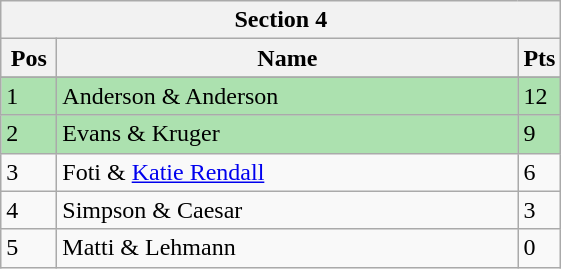<table class="wikitable">
<tr>
<th colspan="6">Section 4</th>
</tr>
<tr>
<th width=30>Pos</th>
<th width=300>Name</th>
<th width=20>Pts</th>
</tr>
<tr>
</tr>
<tr style="background:#ACE1AF;">
<td>1</td>
<td> Anderson & Anderson</td>
<td>12</td>
</tr>
<tr style="background:#ACE1AF;">
<td>2</td>
<td> Evans & Kruger</td>
<td>9</td>
</tr>
<tr>
<td>3</td>
<td> Foti &  <a href='#'>Katie Rendall</a></td>
<td>6</td>
</tr>
<tr>
<td>4</td>
<td> Simpson & Caesar</td>
<td>3</td>
</tr>
<tr>
<td>5</td>
<td> Matti & Lehmann</td>
<td>0</td>
</tr>
</table>
